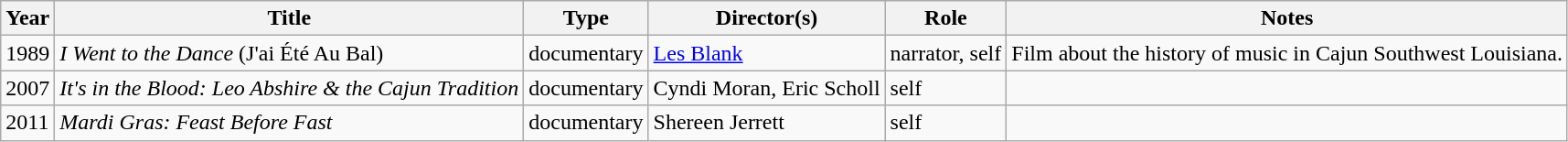<table class="wikitable sortable">
<tr>
<th>Year</th>
<th>Title</th>
<th>Type</th>
<th>Director(s)</th>
<th>Role</th>
<th>Notes</th>
</tr>
<tr>
<td>1989</td>
<td><em>I Went to the Dance</em> (J'ai Été Au Bal)</td>
<td>documentary</td>
<td><a href='#'>Les Blank</a></td>
<td>narrator, self</td>
<td>Film about the history of music in Cajun Southwest Louisiana.</td>
</tr>
<tr>
<td>2007</td>
<td><em>It's in the Blood: Leo Abshire & the Cajun Tradition</em></td>
<td>documentary</td>
<td>Cyndi Moran, Eric Scholl</td>
<td>self</td>
<td></td>
</tr>
<tr>
<td>2011</td>
<td><em>Mardi Gras: Feast Before Fast</em></td>
<td>documentary</td>
<td>Shereen Jerrett</td>
<td>self</td>
<td></td>
</tr>
</table>
